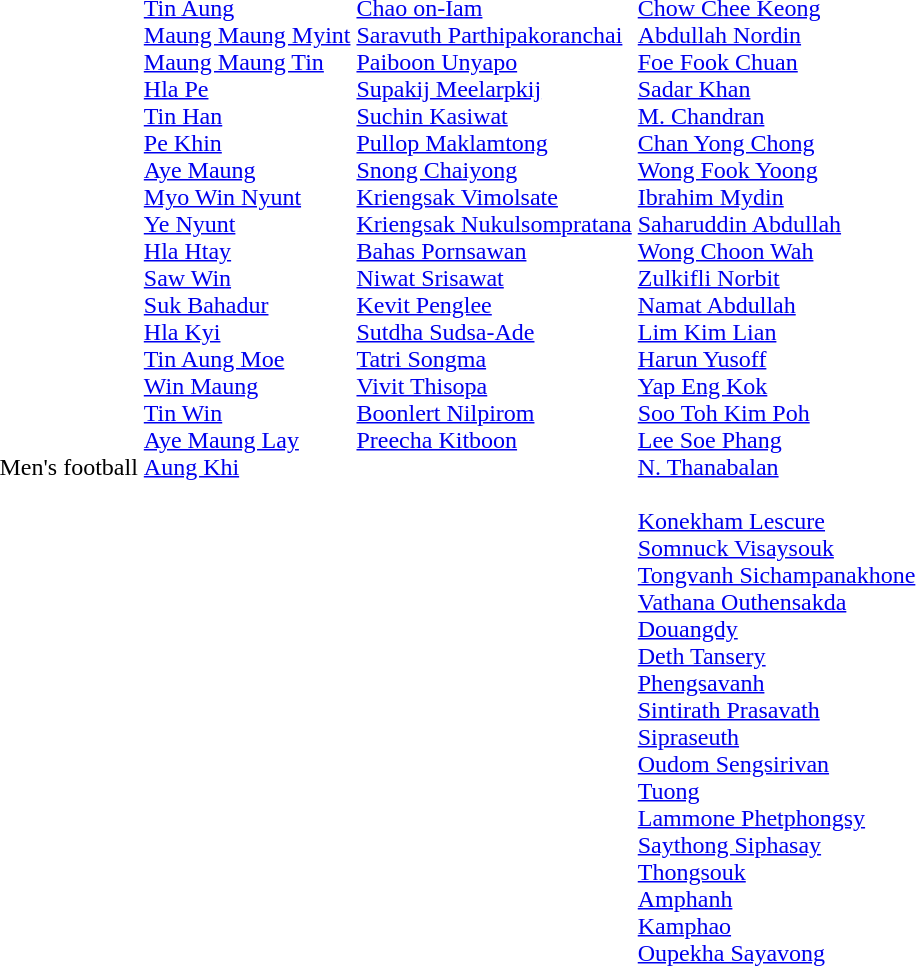<table>
<tr>
<td>Men's football</td>
<td valign=top><br><a href='#'>Tin Aung</a><br><a href='#'>Maung Maung Myint</a><br><a href='#'>Maung Maung Tin</a><br><a href='#'>Hla Pe</a><br><a href='#'>Tin Han</a><br><a href='#'>Pe Khin</a><br><a href='#'>Aye Maung</a><br><a href='#'>Myo Win Nyunt</a><br><a href='#'>Ye Nyunt</a><br><a href='#'>Hla Htay</a><br><a href='#'>Saw Win</a><br><a href='#'>Suk Bahadur</a><br><a href='#'>Hla Kyi</a><br><a href='#'>Tin Aung Moe</a><br><a href='#'>Win Maung</a><br><a href='#'>Tin Win</a><br><a href='#'>Aye Maung Lay</a><br><a href='#'>Aung Khi</a></td>
<td valign=top><br><a href='#'>Chao on-Iam</a><br><a href='#'>Saravuth Parthipakoranchai</a><br><a href='#'>Paiboon Unyapo</a><br><a href='#'>Supakij Meelarpkij</a><br><a href='#'>Suchin Kasiwat</a><br><a href='#'>Pullop Maklamtong</a><br><a href='#'>Snong Chaiyong</a><br><a href='#'>Kriengsak Vimolsate</a><br><a href='#'>Kriengsak Nukulsompratana</a><br><a href='#'>Bahas Pornsawan</a><br><a href='#'>Niwat Srisawat</a><br><a href='#'>Kevit Penglee</a><br><a href='#'>Sutdha Sudsa-Ade</a><br><a href='#'>Tatri Songma</a><br><a href='#'>Vivit Thisopa</a><br><a href='#'>Boonlert Nilpirom</a><br><a href='#'>Preecha Kitboon</a></td>
<td valign=top><br><a href='#'>Chow Chee Keong</a><br><a href='#'>Abdullah Nordin</a><br><a href='#'>Foe Fook Chuan</a><br><a href='#'>Sadar Khan</a><br><a href='#'>M. Chandran</a><br><a href='#'>Chan Yong Chong</a><br><a href='#'>Wong Fook Yoong</a><br><a href='#'>Ibrahim Mydin</a><br><a href='#'>Saharuddin Abdullah</a><br><a href='#'>Wong Choon Wah</a><br><a href='#'>Zulkifli Norbit</a><br><a href='#'>Namat Abdullah</a><br><a href='#'>Lim Kim Lian</a><br><a href='#'>Harun Yusoff</a><br><a href='#'>Yap Eng Kok</a><br><a href='#'>Soo Toh Kim Poh</a><br><a href='#'>Lee Soe Phang</a><br><a href='#'>N. Thanabalan</a><br><br><a href='#'>Konekham Lescure</a><br><a href='#'>Somnuck Visaysouk</a><br><a href='#'>Tongvanh Sichampanakhone</a><br><a href='#'>Vathana Outhensakda</a><br><a href='#'>Douangdy</a><br><a href='#'>Deth Tansery</a><br><a href='#'>Phengsavanh</a><br><a href='#'>Sintirath Prasavath</a><br><a href='#'>Sipraseuth</a><br><a href='#'>Oudom Sengsirivan</a><br><a href='#'>Tuong</a><br><a href='#'>Lammone Phetphongsy</a><br><a href='#'>Saythong Siphasay</a><br><a href='#'>Thongsouk</a><br><a href='#'>Amphanh</a><br><a href='#'>Kamphao</a><br><a href='#'>Oupekha Sayavong</a></td>
</tr>
</table>
